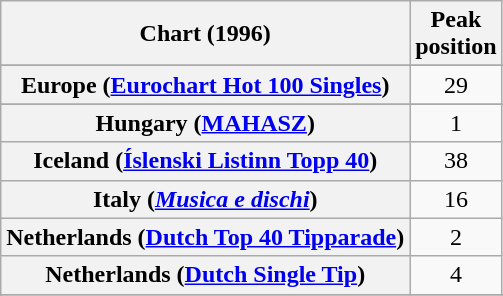<table class="wikitable sortable plainrowheaders" style="text-align:center">
<tr>
<th scope="col">Chart (1996)</th>
<th scope="col">Peak<br>position</th>
</tr>
<tr>
</tr>
<tr>
</tr>
<tr>
</tr>
<tr>
</tr>
<tr>
<th scope="row">Europe (<a href='#'>Eurochart Hot 100 Singles</a>)</th>
<td>29</td>
</tr>
<tr>
</tr>
<tr>
</tr>
<tr>
<th scope="row">Hungary (<a href='#'>MAHASZ</a>)</th>
<td>1</td>
</tr>
<tr>
<th scope="row">Iceland (<a href='#'>Íslenski Listinn Topp 40</a>)</th>
<td>38</td>
</tr>
<tr>
<th scope="row">Italy (<em><a href='#'>Musica e dischi</a></em>)</th>
<td>16</td>
</tr>
<tr>
<th scope="row">Netherlands (<a href='#'>Dutch Top 40 Tipparade</a>)</th>
<td>2</td>
</tr>
<tr>
<th scope="row">Netherlands (<a href='#'>Dutch Single Tip</a>)</th>
<td>4</td>
</tr>
<tr>
</tr>
<tr>
</tr>
<tr>
</tr>
<tr>
</tr>
<tr>
</tr>
<tr>
</tr>
<tr>
</tr>
</table>
